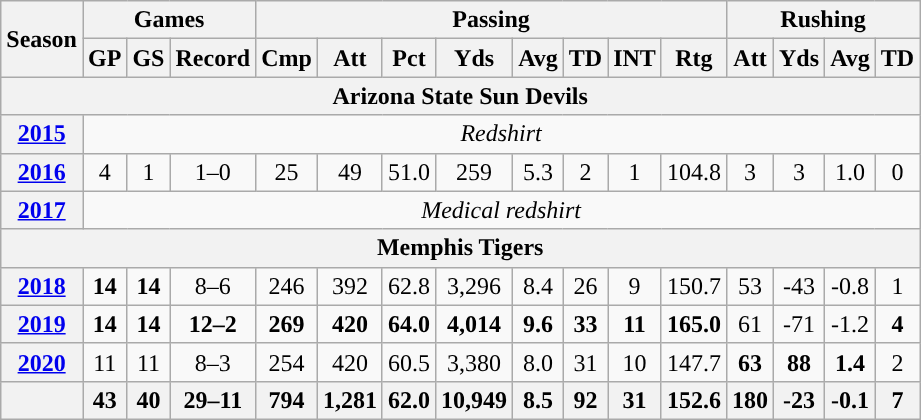<table class="wikitable" style="text-align:center;">
<tr>
<th rowspan="2">Season</th>
<th colspan="3">Games</th>
<th colspan="8">Passing</th>
<th colspan="4">Rushing</th>
</tr>
<tr>
<th>GP</th>
<th>GS</th>
<th>Record</th>
<th>Cmp</th>
<th>Att</th>
<th>Pct</th>
<th>Yds</th>
<th>Avg</th>
<th>TD</th>
<th>INT</th>
<th>Rtg</th>
<th>Att</th>
<th>Yds</th>
<th>Avg</th>
<th>TD</th>
</tr>
<tr>
<th colspan="16">Arizona State Sun Devils</th>
</tr>
<tr>
<th><a href='#'>2015</a></th>
<td colspan="15"><em> Redshirt</em></td>
</tr>
<tr>
<th><a href='#'>2016</a></th>
<td>4</td>
<td>1</td>
<td>1–0</td>
<td>25</td>
<td>49</td>
<td>51.0</td>
<td>259</td>
<td>5.3</td>
<td>2</td>
<td>1</td>
<td>104.8</td>
<td>3</td>
<td>3</td>
<td>1.0</td>
<td>0</td>
</tr>
<tr>
<th><a href='#'>2017</a></th>
<td colspan="15"><em> Medical redshirt</em></td>
</tr>
<tr>
<th colspan="16">Memphis Tigers</th>
</tr>
<tr>
<th><a href='#'>2018</a></th>
<td><strong>14</strong></td>
<td><strong>14</strong></td>
<td>8–6</td>
<td>246</td>
<td>392</td>
<td>62.8</td>
<td>3,296</td>
<td>8.4</td>
<td>26</td>
<td>9</td>
<td>150.7</td>
<td>53</td>
<td>-43</td>
<td>-0.8</td>
<td>1</td>
</tr>
<tr>
<th><a href='#'>2019</a></th>
<td><strong>14</strong></td>
<td><strong>14</strong></td>
<td><strong>12–2</strong></td>
<td><strong>269</strong></td>
<td><strong>420</strong></td>
<td><strong>64.0</strong></td>
<td><strong>4,014</strong></td>
<td><strong>9.6</strong></td>
<td><strong>33</strong></td>
<td><strong>11</strong></td>
<td><strong>165.0</strong></td>
<td>61</td>
<td>-71</td>
<td>-1.2</td>
<td><strong>4</strong></td>
</tr>
<tr>
<th><a href='#'>2020</a></th>
<td>11</td>
<td>11</td>
<td>8–3</td>
<td>254</td>
<td>420</td>
<td>60.5</td>
<td>3,380</td>
<td>8.0</td>
<td>31</td>
<td>10</td>
<td>147.7</td>
<td><strong>63</strong></td>
<td><strong>88</strong></td>
<td><strong>1.4</strong></td>
<td>2</td>
</tr>
<tr>
<th></th>
<th>43</th>
<th>40</th>
<th>29–11</th>
<th>794</th>
<th>1,281</th>
<th>62.0</th>
<th>10,949</th>
<th>8.5</th>
<th>92</th>
<th>31</th>
<th>152.6</th>
<th>180</th>
<th>-23</th>
<th>-0.1</th>
<th>7</th>
</tr>
</table>
